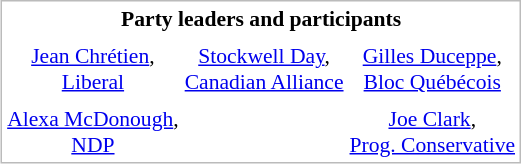<table style="border: solid 1px #bbb; margin: 0 0 0 1.4em; float:right; font-size:90%; text-align:center">
<tr>
<th colspan="3">Party leaders and participants</th>
</tr>
<tr>
<td></td>
<td></td>
<td></td>
</tr>
<tr>
<td><a href='#'>Jean Chrétien</a>, <br><a href='#'>Liberal</a></td>
<td><a href='#'>Stockwell Day</a>, <br><a href='#'>Canadian Alliance</a></td>
<td><a href='#'>Gilles Duceppe</a>,  <br><a href='#'>Bloc Québécois</a></td>
</tr>
<tr>
<td></td>
<td></td>
<td></td>
</tr>
<tr>
<td><a href='#'>Alexa McDonough</a>, <br> <a href='#'>NDP</a></td>
<td></td>
<td><a href='#'>Joe Clark</a>, <br><a href='#'>Prog. Conservative</a></td>
</tr>
</table>
